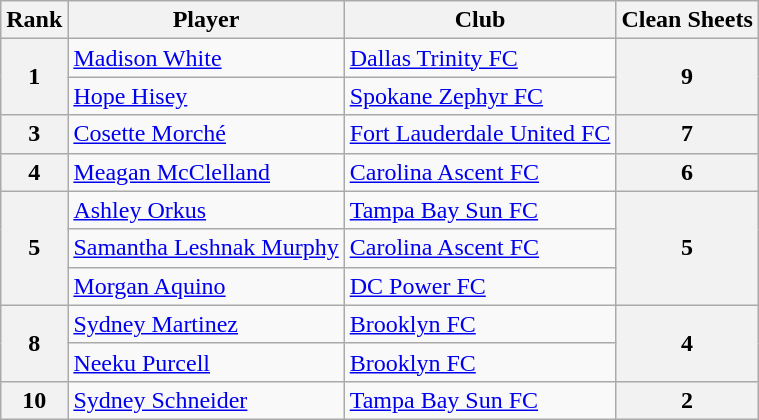<table class="wikitable" style="text-align:center">
<tr>
<th>Rank</th>
<th>Player</th>
<th>Club</th>
<th>Clean Sheets</th>
</tr>
<tr>
<th rowspan="2">1</th>
<td align="left"> <a href='#'>Madison White</a></td>
<td align="left"><a href='#'>Dallas Trinity FC</a></td>
<th rowspan="2">9</th>
</tr>
<tr>
<td align="left"> <a href='#'>Hope Hisey</a></td>
<td align="left"><a href='#'>Spokane Zephyr FC</a></td>
</tr>
<tr>
<th>3</th>
<td align="left"> <a href='#'>Cosette Morché</a></td>
<td align="left"><a href='#'>Fort Lauderdale United FC</a></td>
<th>7</th>
</tr>
<tr>
<th>4</th>
<td align="left"> <a href='#'>Meagan McClelland</a></td>
<td align="left"><a href='#'>Carolina Ascent FC</a></td>
<th>6</th>
</tr>
<tr>
<th rowspan="3">5</th>
<td align="left"> <a href='#'>Ashley Orkus</a></td>
<td align="left"><a href='#'>Tampa Bay Sun FC</a></td>
<th rowspan="3">5</th>
</tr>
<tr>
<td align="left"> <a href='#'>Samantha Leshnak Murphy</a></td>
<td align="left"><a href='#'>Carolina Ascent FC</a></td>
</tr>
<tr>
<td align="left"> <a href='#'>Morgan Aquino</a></td>
<td align="left"><a href='#'>DC Power FC</a></td>
</tr>
<tr>
<th rowspan="2">8</th>
<td align="left"> <a href='#'>Sydney Martinez</a></td>
<td align="left"><a href='#'>Brooklyn FC</a></td>
<th rowspan="2">4</th>
</tr>
<tr>
<td align="left"> <a href='#'>Neeku Purcell</a></td>
<td align="left"><a href='#'>Brooklyn FC</a></td>
</tr>
<tr>
<th>10</th>
<td align="left"> <a href='#'>Sydney Schneider</a></td>
<td align="left"><a href='#'>Tampa Bay Sun FC</a></td>
<th>2</th>
</tr>
</table>
